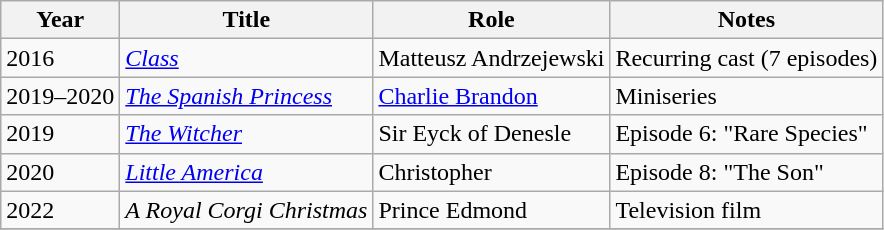<table class="wikitable">
<tr>
<th>Year</th>
<th>Title</th>
<th>Role</th>
<th>Notes</th>
</tr>
<tr>
<td>2016</td>
<td><em><a href='#'>Class</a></em></td>
<td>Matteusz Andrzejewski</td>
<td>Recurring cast (7 episodes)</td>
</tr>
<tr>
<td>2019–2020</td>
<td><em><a href='#'>The Spanish Princess</a></em></td>
<td><a href='#'>Charlie Brandon</a></td>
<td>Miniseries</td>
</tr>
<tr>
<td>2019</td>
<td><em><a href='#'>The Witcher</a></em></td>
<td>Sir Eyck of Denesle</td>
<td>Episode 6: "Rare Species"</td>
</tr>
<tr>
<td>2020</td>
<td><em><a href='#'>Little America</a></em></td>
<td>Christopher</td>
<td>Episode 8: "The Son"</td>
</tr>
<tr>
<td>2022</td>
<td><em>A Royal Corgi Christmas</em></td>
<td>Prince Edmond</td>
<td>Television film</td>
</tr>
<tr>
</tr>
</table>
